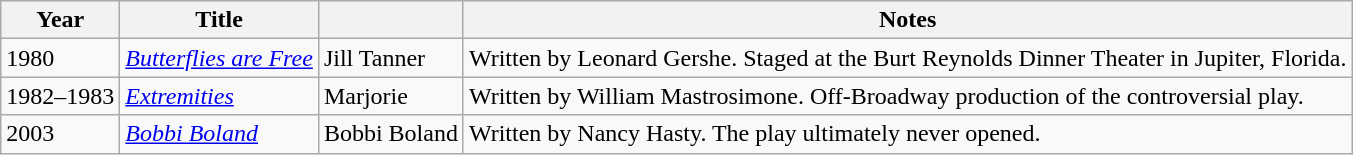<table class="wikitable">
<tr style="text-align:center;">
<th>Year</th>
<th>Title</th>
<th></th>
<th>Notes</th>
</tr>
<tr>
<td>1980</td>
<td><em><a href='#'>Butterflies are Free</a></em></td>
<td>Jill Tanner</td>
<td>Written by Leonard Gershe. Staged at the Burt Reynolds Dinner Theater in Jupiter, Florida.</td>
</tr>
<tr>
<td>1982–1983</td>
<td><em><a href='#'>Extremities</a></em></td>
<td>Marjorie</td>
<td>Written by William Mastrosimone. Off-Broadway production of the controversial play.</td>
</tr>
<tr>
<td>2003</td>
<td><em><a href='#'>Bobbi Boland</a></em></td>
<td>Bobbi Boland</td>
<td>Written by Nancy Hasty. The play ultimately never opened.</td>
</tr>
</table>
